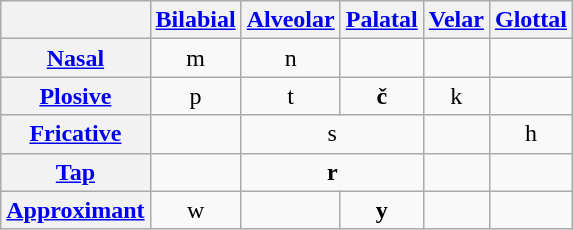<table class="wikitable" style="text-align: center" border="1">
<tr>
<th> </th>
<th><a href='#'>Bilabial</a></th>
<th><a href='#'>Alveolar</a></th>
<th><a href='#'>Palatal</a></th>
<th><a href='#'>Velar</a></th>
<th><a href='#'>Glottal</a></th>
</tr>
<tr>
<th><a href='#'>Nasal</a></th>
<td>m</td>
<td>n</td>
<td></td>
<td></td>
<td></td>
</tr>
<tr>
<th><a href='#'>Plosive</a></th>
<td>p</td>
<td>t</td>
<td><strong>č</strong> </td>
<td>k</td>
<td></td>
</tr>
<tr>
<th><a href='#'>Fricative</a></th>
<td></td>
<td colspan="2">s</td>
<td></td>
<td>h</td>
</tr>
<tr>
<th><a href='#'>Tap</a></th>
<td></td>
<td colspan="2"><strong>r</strong> </td>
<td></td>
<td></td>
</tr>
<tr>
<th><a href='#'>Approximant</a></th>
<td>w</td>
<td></td>
<td><strong>y</strong> </td>
<td></td>
<td></td>
</tr>
</table>
